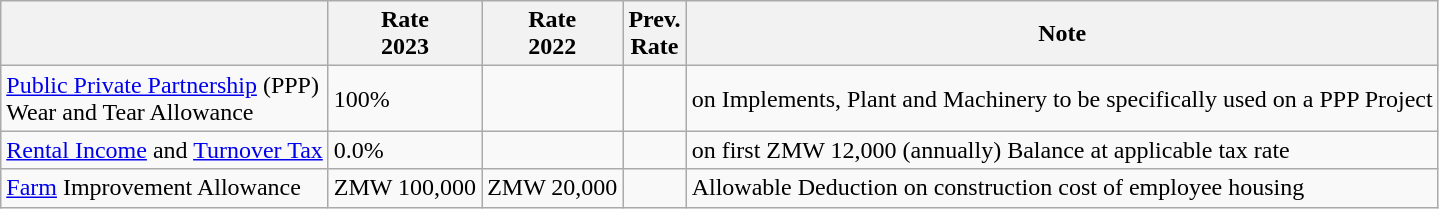<table class="wikitable">
<tr>
<th></th>
<th>Rate<br>2023</th>
<th>Rate<br>2022</th>
<th>Prev.<br>Rate</th>
<th>Note</th>
</tr>
<tr>
<td><a href='#'>Public Private Partnership</a> (PPP)<br>Wear and Tear Allowance</td>
<td>100%</td>
<td></td>
<td></td>
<td>on Implements, Plant and Machinery to be specifically used on a PPP Project</td>
</tr>
<tr>
<td><a href='#'>Rental Income</a> and <a href='#'>Turnover Tax</a></td>
<td>0.0%</td>
<td></td>
<td></td>
<td>on first ZMW 12,000 (annually) Balance at applicable tax rate</td>
</tr>
<tr>
<td><a href='#'>Farm</a> Improvement Allowance</td>
<td>ZMW 100,000</td>
<td>ZMW 20,000</td>
<td></td>
<td>Allowable Deduction on construction cost of employee housing</td>
</tr>
</table>
